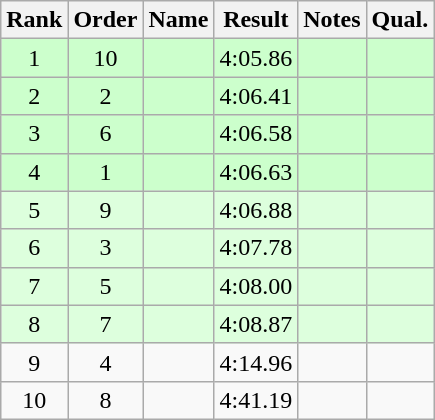<table class="wikitable sortable" style="text-align:center">
<tr>
<th>Rank</th>
<th>Order</th>
<th>Name</th>
<th>Result</th>
<th>Notes</th>
<th>Qual.</th>
</tr>
<tr bgcolor=ccffcc>
<td>1</td>
<td>10</td>
<td align="left"></td>
<td>4:05.86</td>
<td></td>
<td></td>
</tr>
<tr bgcolor=ccffcc>
<td>2</td>
<td>2</td>
<td align="left"></td>
<td>4:06.41</td>
<td></td>
<td></td>
</tr>
<tr bgcolor=ccffcc>
<td>3</td>
<td>6</td>
<td align="left"></td>
<td>4:06.58</td>
<td></td>
<td></td>
</tr>
<tr bgcolor=ccffcc>
<td>4</td>
<td>1</td>
<td align="left"></td>
<td>4:06.63</td>
<td></td>
<td></td>
</tr>
<tr bgcolor=ddffdd>
<td>5</td>
<td>9</td>
<td align="left"></td>
<td>4:06.88</td>
<td></td>
<td></td>
</tr>
<tr bgcolor=ddffdd>
<td>6</td>
<td>3</td>
<td align="left"></td>
<td>4:07.78</td>
<td></td>
<td></td>
</tr>
<tr bgcolor=ddffdd>
<td>7</td>
<td>5</td>
<td align="left"></td>
<td>4:08.00</td>
<td></td>
<td></td>
</tr>
<tr bgcolor=ddffdd>
<td>8</td>
<td>7</td>
<td align="left"></td>
<td>4:08.87</td>
<td></td>
<td></td>
</tr>
<tr>
<td>9</td>
<td>4</td>
<td align="left"></td>
<td>4:14.96</td>
<td></td>
<td></td>
</tr>
<tr>
<td>10</td>
<td>8</td>
<td align="left"></td>
<td>4:41.19</td>
<td></td>
<td></td>
</tr>
</table>
